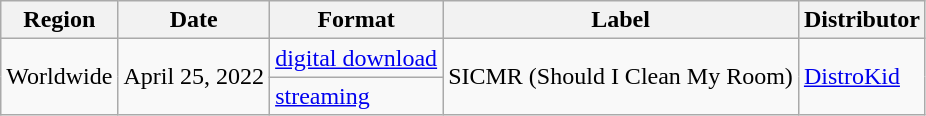<table class="wikitable">
<tr>
<th>Region</th>
<th>Date</th>
<th>Format</th>
<th>Label</th>
<th>Distributor</th>
</tr>
<tr>
<td rowspan="2">Worldwide</td>
<td rowspan="2">April 25, 2022</td>
<td><a href='#'>digital download</a></td>
<td rowspan="2">SICMR (Should I Clean My Room)</td>
<td rowspan="2"><a href='#'>DistroKid</a></td>
</tr>
<tr>
<td><a href='#'>streaming</a></td>
</tr>
</table>
